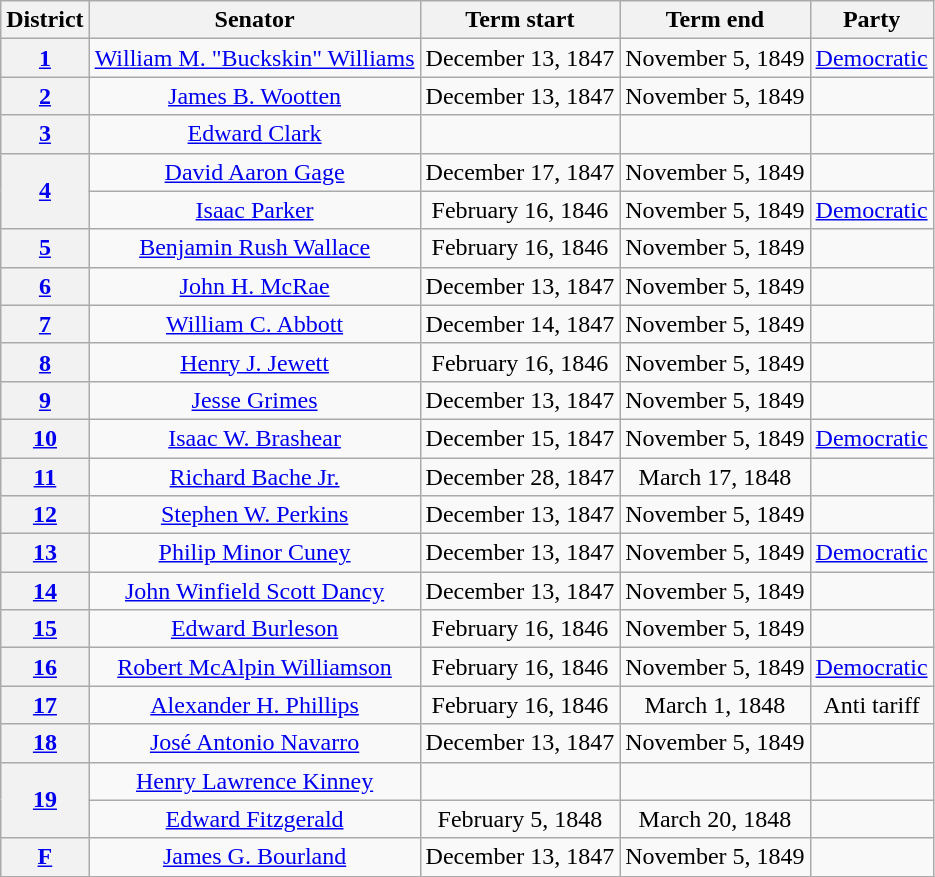<table class="wikitable" style="text-align:center">
<tr>
<th>District</th>
<th>Senator</th>
<th>Term start</th>
<th>Term end</th>
<th>Party</th>
</tr>
<tr>
<th><a href='#'>1</a></th>
<td><a href='#'>William M. "Buckskin" Williams</a></td>
<td>December 13, 1847</td>
<td>November 5, 1849</td>
<td><a href='#'>Democratic</a></td>
</tr>
<tr>
<th><a href='#'>2</a></th>
<td><a href='#'>James B. Wootten</a></td>
<td>December 13, 1847</td>
<td>November 5, 1849</td>
<td></td>
</tr>
<tr>
<th><a href='#'>3</a></th>
<td><a href='#'>Edward Clark</a></td>
<td></td>
<td></td>
<td></td>
</tr>
<tr>
<th rowspan=2><a href='#'>4</a></th>
<td><a href='#'>David Aaron Gage</a></td>
<td>December 17, 1847</td>
<td>November 5, 1849</td>
<td></td>
</tr>
<tr>
<td><a href='#'>Isaac Parker</a></td>
<td>February 16, 1846</td>
<td>November 5, 1849</td>
<td><a href='#'>Democratic</a></td>
</tr>
<tr>
<th><a href='#'>5</a></th>
<td><a href='#'>Benjamin Rush Wallace</a></td>
<td>February 16, 1846</td>
<td>November 5, 1849</td>
<td></td>
</tr>
<tr>
<th><a href='#'>6</a></th>
<td><a href='#'>John H. McRae</a></td>
<td>December 13, 1847</td>
<td>November 5, 1849</td>
<td></td>
</tr>
<tr>
<th><a href='#'>7</a></th>
<td><a href='#'>William C. Abbott</a></td>
<td>December 14, 1847</td>
<td>November 5, 1849</td>
<td></td>
</tr>
<tr>
<th><a href='#'>8</a></th>
<td><a href='#'>Henry J. Jewett</a></td>
<td>February 16, 1846</td>
<td>November 5, 1849</td>
<td></td>
</tr>
<tr>
<th><a href='#'>9</a></th>
<td><a href='#'>Jesse Grimes</a></td>
<td>December 13, 1847</td>
<td>November 5, 1849</td>
<td></td>
</tr>
<tr>
<th><a href='#'>10</a></th>
<td><a href='#'>Isaac W. Brashear</a></td>
<td>December 15, 1847</td>
<td>November 5, 1849</td>
<td><a href='#'>Democratic</a></td>
</tr>
<tr>
<th><a href='#'>11</a></th>
<td><a href='#'>Richard Bache Jr.</a></td>
<td>December 28, 1847</td>
<td>March 17, 1848</td>
<td></td>
</tr>
<tr>
<th><a href='#'>12</a></th>
<td><a href='#'>Stephen W. Perkins</a></td>
<td>December 13, 1847</td>
<td>November 5, 1849</td>
<td></td>
</tr>
<tr>
<th><a href='#'>13</a></th>
<td><a href='#'>Philip Minor Cuney</a></td>
<td>December 13, 1847</td>
<td>November 5, 1849</td>
<td><a href='#'>Democratic</a></td>
</tr>
<tr>
<th><a href='#'>14</a></th>
<td><a href='#'>John Winfield Scott Dancy</a></td>
<td>December 13, 1847</td>
<td>November 5, 1849</td>
<td></td>
</tr>
<tr>
<th><a href='#'>15</a></th>
<td><a href='#'>Edward Burleson</a></td>
<td>February 16, 1846</td>
<td>November 5, 1849</td>
<td></td>
</tr>
<tr>
<th><a href='#'>16</a></th>
<td><a href='#'>Robert McAlpin Williamson</a></td>
<td>February 16, 1846</td>
<td>November 5, 1849</td>
<td><a href='#'>Democratic</a></td>
</tr>
<tr>
<th><a href='#'>17</a></th>
<td><a href='#'>Alexander H. Phillips</a></td>
<td>February 16, 1846</td>
<td>March 1, 1848</td>
<td>Anti tariff</td>
</tr>
<tr>
<th><a href='#'>18</a></th>
<td><a href='#'>José Antonio Navarro</a></td>
<td>December 13, 1847</td>
<td>November 5, 1849</td>
<td></td>
</tr>
<tr>
<th rowspan=2><a href='#'>19</a></th>
<td><a href='#'>Henry Lawrence Kinney</a></td>
<td></td>
<td></td>
<td></td>
</tr>
<tr>
<td><a href='#'>Edward Fitzgerald</a></td>
<td>February 5, 1848</td>
<td>March 20, 1848</td>
<td></td>
</tr>
<tr>
<th><a href='#'>F</a></th>
<td><a href='#'>James G. Bourland</a></td>
<td>December 13, 1847</td>
<td>November 5, 1849</td>
<td></td>
</tr>
</table>
